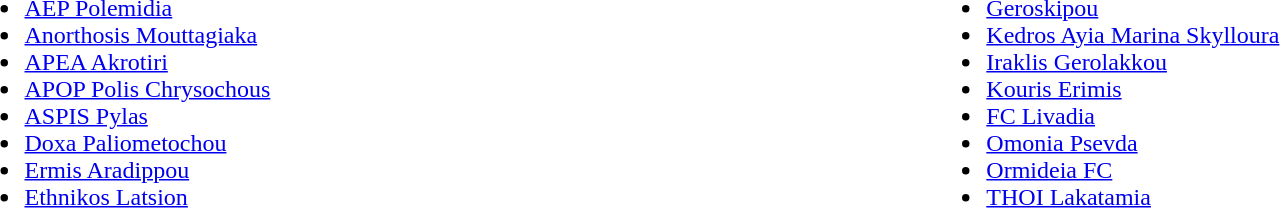<table>
<tr>
<td valign="top" width=5%><br><ul><li><a href='#'>AEP Polemidia</a></li><li><a href='#'>Anorthosis Mouttagiaka</a></li><li><a href='#'>APEA Akrotiri</a></li><li><a href='#'>APOP Polis Chrysochous</a></li><li><a href='#'>ASPIS Pylas</a></li><li><a href='#'>Doxa Paliometochou</a></li><li><a href='#'>Ermis Aradippou</a></li><li><a href='#'>Ethnikos Latsion</a></li></ul></td>
<td valign="top" width=5%><br><ul><li><a href='#'>Geroskipou</a></li><li><a href='#'>Kedros Ayia Marina Skylloura</a></li><li><a href='#'>Iraklis Gerolakkou</a></li><li><a href='#'>Kouris Erimis</a></li><li><a href='#'>FC Livadia</a></li><li><a href='#'>Omonia Psevda</a></li><li><a href='#'>Ormideia FC</a></li><li><a href='#'>THOI Lakatamia</a></li></ul></td>
</tr>
</table>
